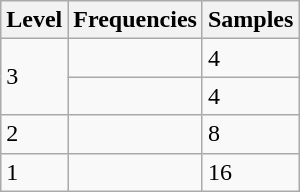<table class="wikitable">
<tr>
<th>Level</th>
<th>Frequencies</th>
<th>Samples</th>
</tr>
<tr>
<td rowspan="2">3</td>
<td></td>
<td>4</td>
</tr>
<tr>
<td></td>
<td>4</td>
</tr>
<tr>
<td>2</td>
<td></td>
<td>8</td>
</tr>
<tr>
<td>1</td>
<td></td>
<td>16</td>
</tr>
</table>
